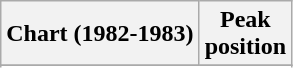<table class="wikitable sortable plainrowheaders" style="text-align:center">
<tr>
<th>Chart (1982-1983)</th>
<th>Peak<br>position</th>
</tr>
<tr>
</tr>
<tr>
</tr>
</table>
